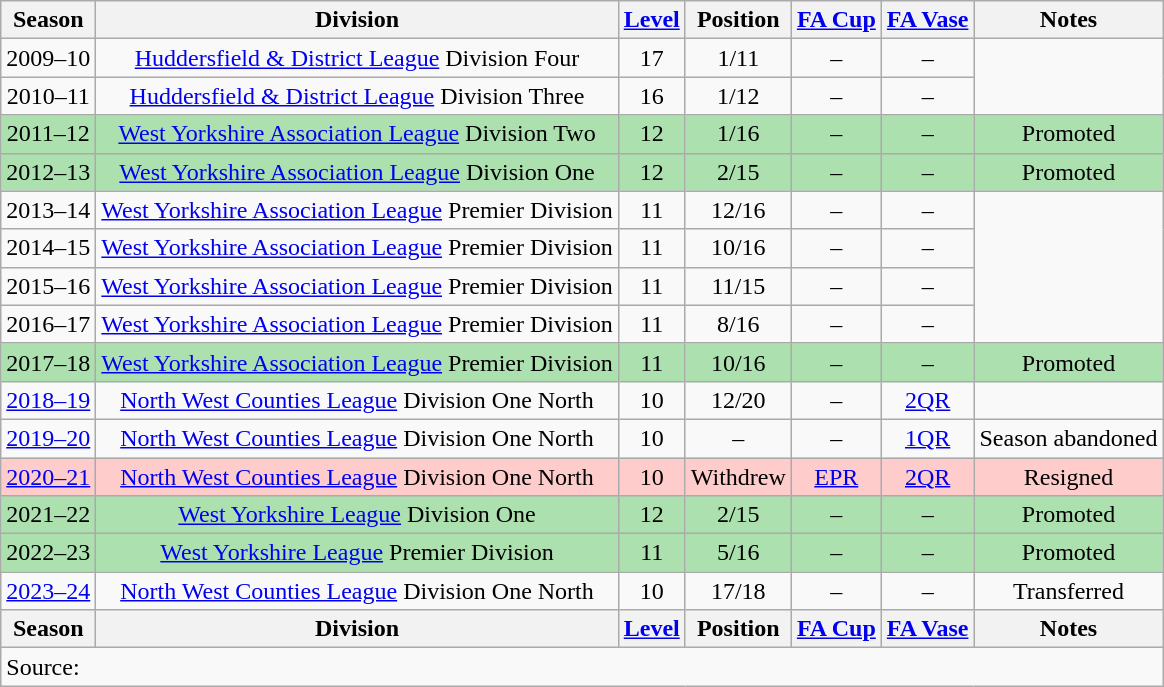<table class="wikitable collapsible collapsed" style=text-align:center>
<tr>
<th>Season</th>
<th>Division</th>
<th><a href='#'>Level</a></th>
<th>Position</th>
<th><a href='#'>FA Cup</a></th>
<th><a href='#'>FA Vase</a></th>
<th>Notes</th>
</tr>
<tr>
<td>2009–10</td>
<td><a href='#'>Huddersfield & District League</a> Division Four</td>
<td>17</td>
<td>1/11</td>
<td>–</td>
<td>–</td>
</tr>
<tr>
<td>2010–11</td>
<td><a href='#'>Huddersfield & District League</a> Division Three</td>
<td>16</td>
<td>1/12</td>
<td>–</td>
<td>–</td>
</tr>
<tr style="background: #ACE1AF">
<td>2011–12</td>
<td><a href='#'>West Yorkshire Association League</a> Division Two</td>
<td>12</td>
<td>1/16</td>
<td>–</td>
<td>–</td>
<td>Promoted</td>
</tr>
<tr style="background: #ACE1AF">
<td>2012–13</td>
<td><a href='#'>West Yorkshire Association League</a> Division One</td>
<td>12</td>
<td>2/15</td>
<td>–</td>
<td>–</td>
<td>Promoted</td>
</tr>
<tr>
<td>2013–14</td>
<td><a href='#'>West Yorkshire Association League</a> Premier Division</td>
<td>11</td>
<td>12/16</td>
<td>–</td>
<td>–</td>
</tr>
<tr>
<td>2014–15</td>
<td><a href='#'>West Yorkshire Association League</a> Premier Division</td>
<td>11</td>
<td>10/16</td>
<td>–</td>
<td>–</td>
</tr>
<tr>
<td>2015–16</td>
<td><a href='#'>West Yorkshire Association League</a> Premier Division</td>
<td>11</td>
<td>11/15</td>
<td>–</td>
<td>–</td>
</tr>
<tr>
<td>2016–17</td>
<td><a href='#'>West Yorkshire Association League</a> Premier Division</td>
<td>11</td>
<td>8/16</td>
<td>–</td>
<td>–</td>
</tr>
<tr style="background: #ACE1AF">
<td>2017–18</td>
<td><a href='#'>West Yorkshire Association League</a> Premier Division</td>
<td>11</td>
<td>10/16</td>
<td>–</td>
<td>–</td>
<td>Promoted</td>
</tr>
<tr>
<td><a href='#'>2018–19</a></td>
<td><a href='#'>North West Counties League</a> Division One North</td>
<td>10</td>
<td>12/20</td>
<td>–</td>
<td><a href='#'>2QR</a></td>
</tr>
<tr>
<td><a href='#'>2019–20</a></td>
<td><a href='#'>North West Counties League</a> Division One North</td>
<td>10</td>
<td>–</td>
<td>–</td>
<td><a href='#'>1QR</a></td>
<td>Season abandoned</td>
</tr>
<tr style="background:#fcc">
<td><a href='#'>2020–21</a></td>
<td><a href='#'>North West Counties League</a> Division One North</td>
<td>10</td>
<td>Withdrew</td>
<td><a href='#'>EPR</a></td>
<td><a href='#'>2QR</a></td>
<td>Resigned</td>
</tr>
<tr style="background: #ACE1AF">
<td>2021–22</td>
<td><a href='#'>West Yorkshire League</a> Division One</td>
<td>12</td>
<td>2/15</td>
<td>–</td>
<td>–</td>
<td>Promoted</td>
</tr>
<tr style="background: #ACE1AF">
<td>2022–23</td>
<td><a href='#'>West Yorkshire League</a> Premier Division</td>
<td>11</td>
<td>5/16</td>
<td>–</td>
<td>–</td>
<td>Promoted</td>
</tr>
<tr>
<td><a href='#'>2023–24</a></td>
<td><a href='#'>North West Counties League</a> Division One North</td>
<td>10</td>
<td>17/18</td>
<td>–</td>
<td>–</td>
<td>Transferred</td>
</tr>
<tr>
<th>Season</th>
<th>Division</th>
<th><a href='#'>Level</a></th>
<th>Position</th>
<th><a href='#'>FA Cup</a></th>
<th><a href='#'>FA Vase</a></th>
<th>Notes</th>
</tr>
<tr>
<td align=left colspan=8>Source: </td>
</tr>
</table>
